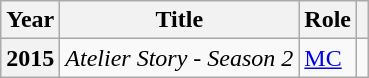<table class="wikitable plainrowheaders">
<tr>
<th scope="col">Year</th>
<th scope="col">Title</th>
<th scope="col" class="unsortable">Role</th>
<th scope="col" class="unsortable"></th>
</tr>
<tr>
<th scope="row">2015</th>
<td><em>Atelier Story - Season 2</em></td>
<td><a href='#'>MC</a></td>
<td></td>
</tr>
</table>
